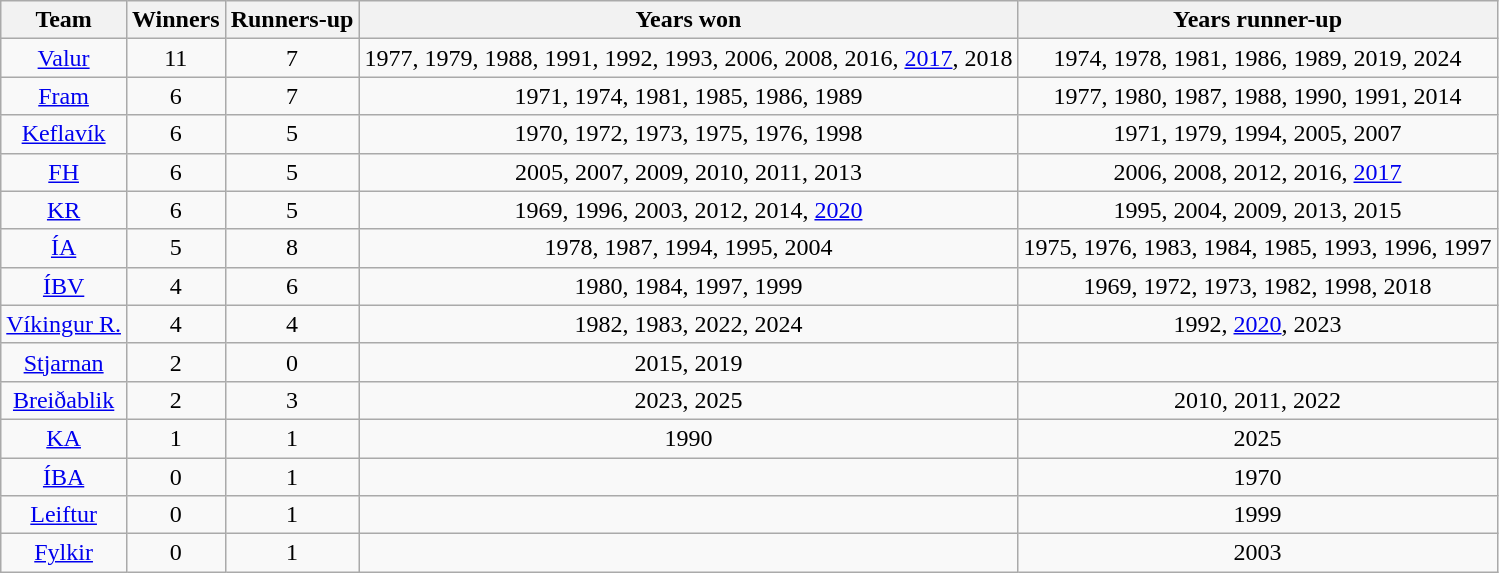<table class="wikitable sortable" style="text-align: center;">
<tr>
<th>Team</th>
<th>Winners</th>
<th>Runners-up</th>
<th class="unsortable">Years won</th>
<th class="unsortable">Years runner-up</th>
</tr>
<tr>
<td><a href='#'>Valur</a></td>
<td align=center>11</td>
<td align=center>7</td>
<td>1977, 1979, 1988, 1991, 1992, 1993, 2006, 2008, 2016, <a href='#'>2017</a>, 2018</td>
<td>1974, 1978, 1981, 1986, 1989, 2019, 2024</td>
</tr>
<tr>
<td><a href='#'>Fram</a></td>
<td align=center>6</td>
<td align=center>7</td>
<td>1971, 1974, 1981, 1985, 1986, 1989</td>
<td>1977, 1980, 1987, 1988, 1990, 1991, 2014</td>
</tr>
<tr>
<td><a href='#'>Keflavík</a></td>
<td align=center>6</td>
<td align=center>5</td>
<td>1970, 1972, 1973, 1975, 1976, 1998</td>
<td>1971, 1979, 1994, 2005, 2007</td>
</tr>
<tr>
<td><a href='#'>FH</a></td>
<td align=center>6</td>
<td align=center>5</td>
<td>2005, 2007, 2009, 2010, 2011, 2013</td>
<td>2006, 2008, 2012, 2016, <a href='#'>2017</a></td>
</tr>
<tr>
<td><a href='#'>KR</a></td>
<td align=center>6</td>
<td align=center>5</td>
<td>1969, 1996, 2003, 2012, 2014, <a href='#'>2020</a></td>
<td>1995, 2004, 2009, 2013, 2015</td>
</tr>
<tr>
<td><a href='#'>ÍA</a></td>
<td align=center>5</td>
<td align=center>8</td>
<td>1978, 1987, 1994, 1995, 2004</td>
<td>1975, 1976, 1983, 1984, 1985, 1993, 1996, 1997</td>
</tr>
<tr>
<td><a href='#'>ÍBV</a></td>
<td align=center>4</td>
<td align=center>6</td>
<td>1980, 1984, 1997, 1999</td>
<td>1969, 1972, 1973, 1982, 1998, 2018</td>
</tr>
<tr>
<td><a href='#'>Víkingur R.</a></td>
<td align=center>4</td>
<td align=center>4</td>
<td>1982, 1983, 2022, 2024</td>
<td>1992, <a href='#'>2020</a>, 2023</td>
</tr>
<tr>
<td><a href='#'>Stjarnan</a></td>
<td align=center>2</td>
<td align=center>0</td>
<td>2015, 2019</td>
<td></td>
</tr>
<tr>
<td><a href='#'>Breiðablik</a></td>
<td align=center>2</td>
<td align=center>3</td>
<td>2023, 2025</td>
<td>2010, 2011, 2022</td>
</tr>
<tr>
<td><a href='#'>KA</a></td>
<td align=center>1</td>
<td align=center>1</td>
<td>1990</td>
<td>2025</td>
</tr>
<tr>
<td><a href='#'>ÍBA</a></td>
<td align=center>0</td>
<td align=center>1</td>
<td></td>
<td>1970</td>
</tr>
<tr>
<td><a href='#'>Leiftur</a></td>
<td align=center>0</td>
<td align=center>1</td>
<td></td>
<td>1999</td>
</tr>
<tr>
<td><a href='#'>Fylkir</a></td>
<td align=center>0</td>
<td align=center>1</td>
<td></td>
<td>2003</td>
</tr>
</table>
